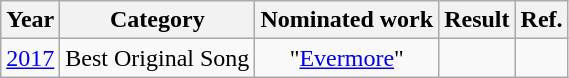<table class="wikitable plainrowheaders" style="text-align:center;">
<tr>
<th>Year</th>
<th>Category</th>
<th>Nominated work</th>
<th>Result</th>
<th>Ref.</th>
</tr>
<tr>
<td><a href='#'>2017</a></td>
<td>Best Original Song</td>
<td>"<a href='#'>Evermore</a>" </td>
<td></td>
<td></td>
</tr>
</table>
